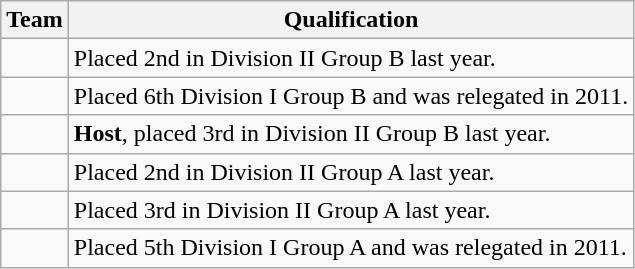<table class="wikitable">
<tr>
<th>Team</th>
<th>Qualification</th>
</tr>
<tr>
<td></td>
<td>Placed 2nd in Division II Group B last year.</td>
</tr>
<tr>
<td></td>
<td>Placed 6th Division I Group B and was relegated in 2011.</td>
</tr>
<tr>
<td></td>
<td><strong>Host</strong>, placed 3rd in Division II Group B last year.</td>
</tr>
<tr>
<td></td>
<td>Placed 2nd in Division II Group A last year.</td>
</tr>
<tr>
<td></td>
<td>Placed 3rd in Division II Group A last year.</td>
</tr>
<tr>
<td></td>
<td>Placed 5th Division I Group A and was relegated in 2011.</td>
</tr>
</table>
